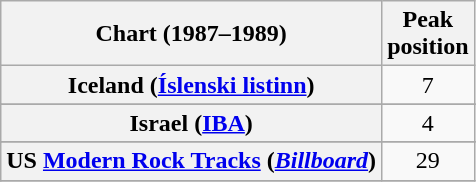<table class="wikitable sortable plainrowheaders" style="text-align:center">
<tr>
<th>Chart (1987–1989)</th>
<th>Peak<br>position</th>
</tr>
<tr>
<th scope="row">Iceland (<a href='#'>Íslenski listinn</a>)</th>
<td>7</td>
</tr>
<tr>
</tr>
<tr>
<th scope="row">Israel (<a href='#'>IBA</a>)</th>
<td>4</td>
</tr>
<tr>
</tr>
<tr>
</tr>
<tr>
<th scope="row">US <a href='#'>Modern Rock Tracks</a> (<a href='#'><em>Billboard</em></a>)</th>
<td>29</td>
</tr>
<tr>
</tr>
</table>
